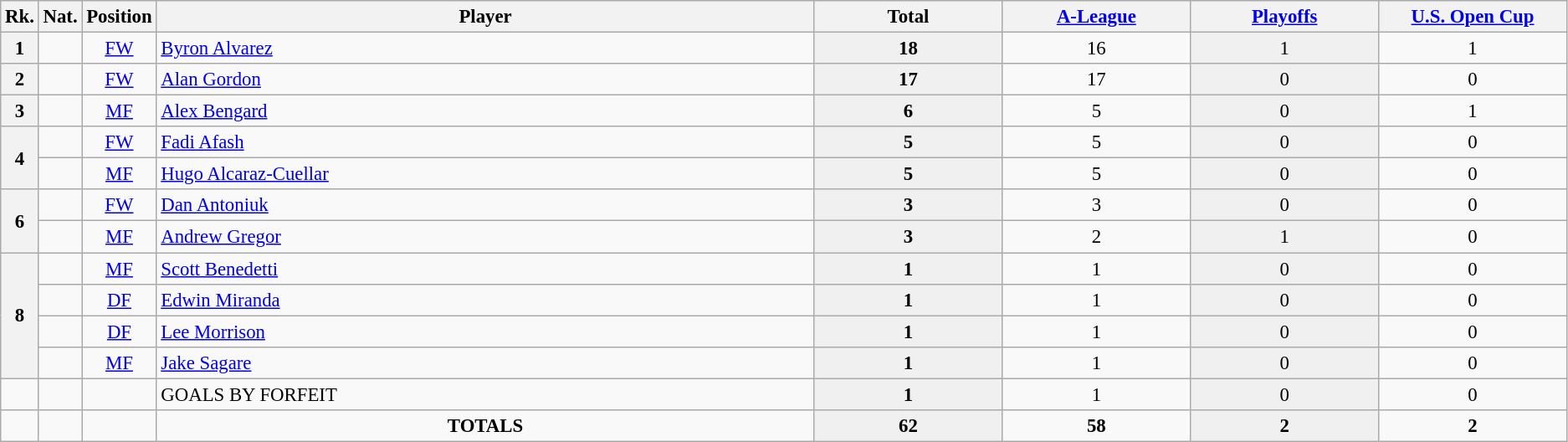<table class="wikitable" style="font-size:95%; text-align:center;">
<tr>
<th width="1%">Rk.</th>
<th width="1%">Nat.</th>
<th width="1%">Position</th>
<th width="42%">Player</th>
<th width=80>Total</th>
<th width=80><a href='#'>A-League</a></th>
<th width=80><a href='#'>Playoffs</a></th>
<th width=80><a href='#'>U.S. Open Cup</a></th>
</tr>
<tr>
<th rowspan="1"><strong>1</strong></th>
<td></td>
<td><a href='#'>FW</a></td>
<td style="text-align: left;"><a href='#'>Byron Alvarez</a></td>
<td style="background: #F0F0F0;"><strong>18</strong></td>
<td>16</td>
<td style="background: #F0F0F0;">1</td>
<td>1</td>
</tr>
<tr>
<th rowspan="1"><strong>2</strong></th>
<td></td>
<td><a href='#'>FW</a></td>
<td style="text-align: left;"><a href='#'>Alan Gordon</a></td>
<td style="background: #F0F0F0;"><strong>17</strong></td>
<td>17</td>
<td style="background: #F0F0F0;">0</td>
<td>0</td>
</tr>
<tr>
<th rowspan="1"><strong>3</strong></th>
<td></td>
<td><a href='#'>MF</a></td>
<td style="text-align: left;"><a href='#'>Alex Bengard</a></td>
<td style="background: #F0F0F0;"><strong>6</strong></td>
<td>5</td>
<td style="background: #F0F0F0;">0</td>
<td>1</td>
</tr>
<tr>
<th rowspan="2"><strong>4</strong></th>
<td></td>
<td><a href='#'>FW</a></td>
<td style="text-align: left;"><a href='#'>Fadi Afash</a></td>
<td style="background: #F0F0F0;"><strong>5</strong></td>
<td>5</td>
<td style="background: #F0F0F0;">0</td>
<td>0</td>
</tr>
<tr>
<td></td>
<td><a href='#'>MF</a></td>
<td style="text-align: left;"><a href='#'>Hugo Alcaraz-Cuellar</a></td>
<td style="background: #F0F0F0;"><strong>5</strong></td>
<td>5</td>
<td style="background: #F0F0F0;">0</td>
<td>0</td>
</tr>
<tr>
<th rowspan="2"><strong>6</strong></th>
<td></td>
<td><a href='#'>FW</a></td>
<td style="text-align: left;"><a href='#'>Dan Antoniuk</a></td>
<td style="background: #F0F0F0;"><strong>3</strong></td>
<td>3</td>
<td style="background: #F0F0F0;">0</td>
<td>0</td>
</tr>
<tr>
<td></td>
<td><a href='#'>MF</a></td>
<td style="text-align: left;"><a href='#'>Andrew Gregor</a></td>
<td style="background: #F0F0F0;"><strong>3</strong></td>
<td>2</td>
<td style="background: #F0F0F0;">1</td>
<td>0</td>
</tr>
<tr>
<th rowspan="4"><strong>8</strong></th>
<td></td>
<td><a href='#'>MF</a></td>
<td style="text-align: left;"><a href='#'>Scott Benedetti</a></td>
<td style="background: #F0F0F0;"><strong>1</strong></td>
<td>1</td>
<td style="background: #F0F0F0;">0</td>
<td>0</td>
</tr>
<tr>
<td></td>
<td><a href='#'>DF</a></td>
<td style="text-align: left;"><a href='#'>Edwin Miranda</a></td>
<td style="background: #F0F0F0;"><strong>1</strong></td>
<td>1</td>
<td style="background: #F0F0F0;">0</td>
<td>0</td>
</tr>
<tr>
<td></td>
<td><a href='#'>DF</a></td>
<td style="text-align: left;"><a href='#'>Lee Morrison</a></td>
<td style="background: #F0F0F0;"><strong>1</strong></td>
<td>1</td>
<td style="background: #F0F0F0;">0</td>
<td>0</td>
</tr>
<tr>
<td></td>
<td><a href='#'>MF</a></td>
<td style="text-align: left;"><a href='#'>Jake Sagare</a></td>
<td style="background: #F0F0F0;"><strong>1</strong></td>
<td>1</td>
<td style="background: #F0F0F0;">0</td>
<td>0</td>
</tr>
<tr>
<td></td>
<td></td>
<td></td>
<td style="text-align: left;">GOALS BY FORFEIT</td>
<td style="background: #F0F0F0;"><strong>1</strong></td>
<td>1</td>
<td style="background: #F0F0F0;">0</td>
<td>0</td>
</tr>
<tr>
<td></td>
<td></td>
<td></td>
<td><strong>TOTALS</strong></td>
<td style="background: #F0F0F0;"><strong>62</strong></td>
<td><strong>58</strong></td>
<td style="background: #F0F0F0;"><strong>2</strong></td>
<td><strong>2</strong></td>
</tr>
</table>
